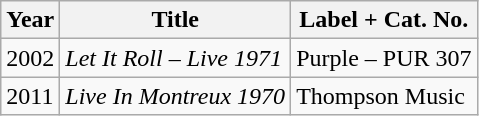<table class="wikitable">
<tr>
<th>Year</th>
<th>Title</th>
<th>Label + Cat. No.</th>
</tr>
<tr>
<td>2002</td>
<td><em>Let It Roll – Live 1971</em></td>
<td>Purple – PUR 307</td>
</tr>
<tr>
<td>2011</td>
<td><em>Live In Montreux 1970</em></td>
<td>Thompson Music</td>
</tr>
</table>
